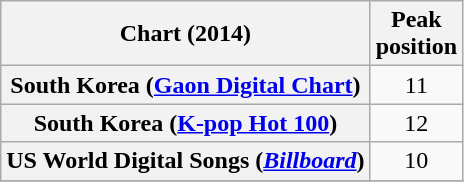<table class="wikitable sortable plainrowheaders">
<tr>
<th>Chart (2014)</th>
<th>Peak<br>position</th>
</tr>
<tr>
<th scope="row">South Korea (<a href='#'>Gaon Digital Chart</a>)</th>
<td align="center">11</td>
</tr>
<tr>
<th scope="row">South Korea (<a href='#'>K-pop Hot 100</a>)</th>
<td align="center">12</td>
</tr>
<tr>
<th scope="row">US World Digital Songs (<em><a href='#'>Billboard</a></em>)</th>
<td align="center">10</td>
</tr>
<tr>
</tr>
</table>
